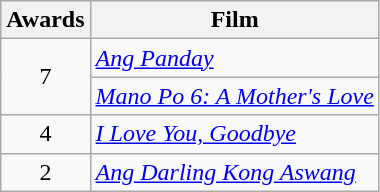<table class="wikitable" style="text-align:center">
<tr>
<th scope="col">Awards</th>
<th scope="col">Film</th>
</tr>
<tr>
<td rowspan=2>7</td>
<td align=left><em><a href='#'>Ang Panday</a></em></td>
</tr>
<tr>
<td align=left><em><a href='#'>Mano Po 6: A Mother's Love</a></em></td>
</tr>
<tr>
<td>4</td>
<td align=left><em><a href='#'>I Love You, Goodbye</a></em></td>
</tr>
<tr>
<td>2</td>
<td align=left><em><a href='#'>Ang Darling Kong Aswang</a></em></td>
</tr>
</table>
